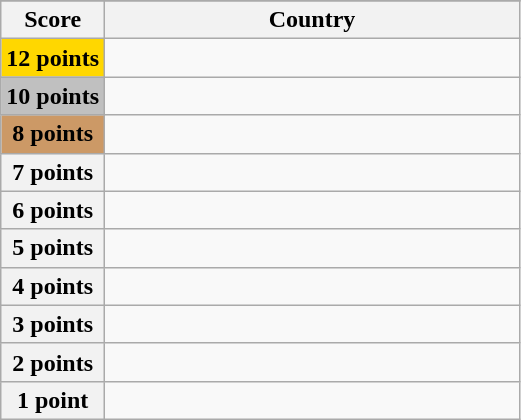<table class="wikitable">
<tr>
</tr>
<tr>
<th scope="col" width="20%">Score</th>
<th scope="col">Country</th>
</tr>
<tr>
<th scope="row" style="background:gold">12 points</th>
<td></td>
</tr>
<tr>
<th scope="row" style="background:silver">10 points</th>
<td></td>
</tr>
<tr>
<th scope="row" style="background:#CC9966">8 points</th>
<td></td>
</tr>
<tr>
<th scope="row">7 points</th>
<td></td>
</tr>
<tr>
<th scope="row">6 points</th>
<td></td>
</tr>
<tr>
<th scope="row">5 points</th>
<td></td>
</tr>
<tr>
<th scope="row">4 points</th>
<td></td>
</tr>
<tr>
<th scope="row">3 points</th>
<td></td>
</tr>
<tr>
<th scope="row">2 points</th>
<td></td>
</tr>
<tr>
<th scope="row">1 point</th>
<td></td>
</tr>
</table>
